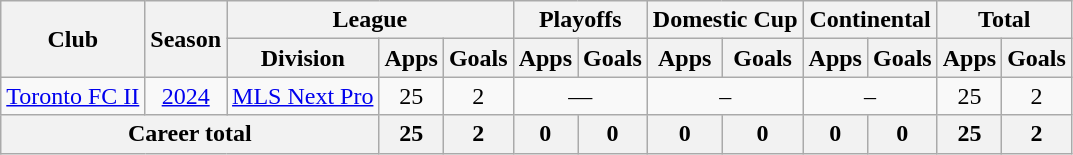<table class="wikitable" style="text-align: center">
<tr>
<th rowspan="2">Club</th>
<th rowspan="2">Season</th>
<th colspan="3">League</th>
<th colspan="2">Playoffs</th>
<th colspan="2">Domestic Cup</th>
<th colspan="2">Continental</th>
<th colspan="2">Total</th>
</tr>
<tr>
<th>Division</th>
<th>Apps</th>
<th>Goals</th>
<th>Apps</th>
<th>Goals</th>
<th>Apps</th>
<th>Goals</th>
<th>Apps</th>
<th>Goals</th>
<th>Apps</th>
<th>Goals</th>
</tr>
<tr>
<td><a href='#'>Toronto FC II</a></td>
<td><a href='#'>2024</a></td>
<td><a href='#'>MLS Next Pro</a></td>
<td>25</td>
<td>2</td>
<td colspan="2">—</td>
<td colspan="2">–</td>
<td colspan="2">–</td>
<td>25</td>
<td>2</td>
</tr>
<tr>
<th colspan="3"><strong>Career total</strong></th>
<th>25</th>
<th>2</th>
<th>0</th>
<th>0</th>
<th>0</th>
<th>0</th>
<th>0</th>
<th>0</th>
<th>25</th>
<th>2</th>
</tr>
</table>
